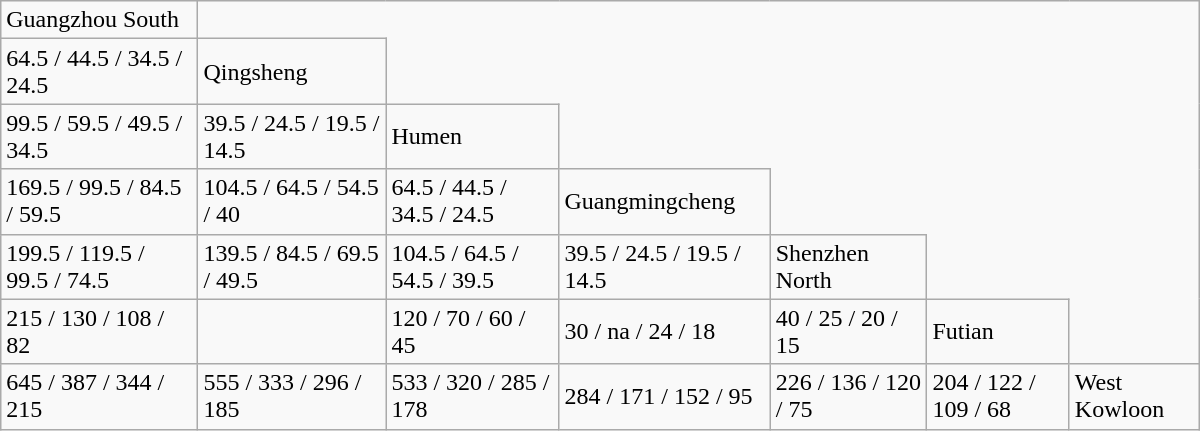<table align=center border=1 cellspacing=0 width=800px class="wikitable" style="margin-left:auto; margin-right:auto;">
<tr>
<td>Guangzhou South</td>
</tr>
<tr>
<td>64.5 / 44.5 / 34.5 / 24.5</td>
<td>Qingsheng</td>
</tr>
<tr>
<td>99.5 / 59.5 / 49.5 / 34.5</td>
<td>39.5 / 24.5 / 19.5 / 14.5</td>
<td>Humen</td>
</tr>
<tr>
<td>169.5 / 99.5 / 84.5 / 59.5</td>
<td>104.5 / 64.5 / 54.5 / 40</td>
<td>64.5 / 44.5 / 34.5 / 24.5</td>
<td>Guangmingcheng</td>
</tr>
<tr>
<td>199.5 / 119.5 / 99.5 / 74.5</td>
<td>139.5 / 84.5 / 69.5 / 49.5</td>
<td>104.5 / 64.5 / 54.5 / 39.5</td>
<td>39.5 / 24.5 / 19.5 / 14.5</td>
<td>Shenzhen North</td>
</tr>
<tr>
<td>215 / 130 / 108 / 82</td>
<td></td>
<td>120 / 70 / 60 / 45</td>
<td>30 / na / 24 / 18</td>
<td>40 / 25 / 20 / 15</td>
<td>Futian</td>
</tr>
<tr>
<td>645 / 387 / 344 / 215</td>
<td>555 / 333 / 296 / 185</td>
<td>533 / 320 / 285 / 178</td>
<td>284 / 171 / 152 / 95</td>
<td>226 / 136 / 120 / 75</td>
<td>204 / 122 / 109 / 68</td>
<td>West Kowloon</td>
</tr>
</table>
